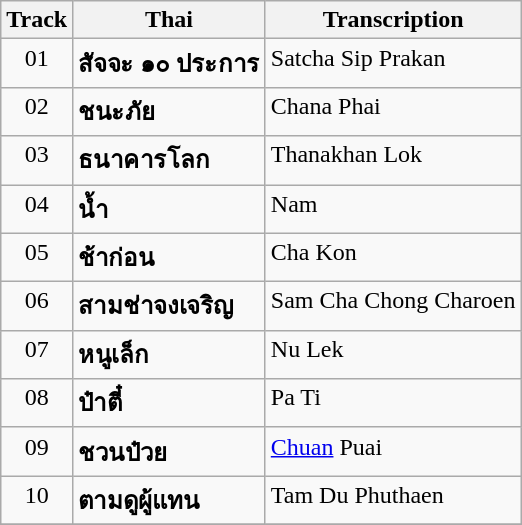<table class="wikitable">
<tr>
<th align="center" valign="top" width="40">Track</th>
<th align="left" valign="top">Thai</th>
<th align="left" valign="top">Transcription</th>
</tr>
<tr>
<td align="center" valign="top">01</td>
<td align="left" valign="top"><strong>สัจจะ ๑๐ ประการ</strong></td>
<td align="left" valign="top">Satcha Sip Prakan</td>
</tr>
<tr>
<td align="center" valign="top">02</td>
<td align="left" valign="top"><strong>ชนะภัย</strong></td>
<td align="left" valign="top">Chana Phai</td>
</tr>
<tr>
<td align="center" valign="top">03</td>
<td align="left" valign="top"><strong>ธนาคารโลก</strong></td>
<td align="left" valign="top">Thanakhan Lok</td>
</tr>
<tr>
<td align="center" valign="top">04</td>
<td align="left" valign="top"><strong>น้ำ</strong></td>
<td align="left" valign="top">Nam</td>
</tr>
<tr>
<td align="center" valign="top">05</td>
<td align="left" valign="top"><strong>ช้าก่อน</strong></td>
<td align="left" valign="top">Cha Kon</td>
</tr>
<tr>
<td align="center" valign="top">06</td>
<td align="left" valign="top"><strong>สามช่าจงเจริญ</strong></td>
<td align="left" valign="top">Sam Cha Chong Charoen</td>
</tr>
<tr>
<td align="center" valign="top">07</td>
<td align="left" valign="top"><strong>หนูเล็ก</strong></td>
<td align="left" valign="top">Nu Lek</td>
</tr>
<tr>
<td align="center" valign="top">08</td>
<td align="left" valign="top"><strong>ป๋าตี๋</strong></td>
<td align="left" valign="top">Pa Ti</td>
</tr>
<tr>
<td align="center" valign="top">09</td>
<td align="left" valign="top"><strong>ชวนป๋วย</strong></td>
<td align="left" valign="top"><a href='#'>Chuan</a> Puai</td>
</tr>
<tr>
<td align="center" valign="top">10</td>
<td align="left" valign="top"><strong>ตามดูผู้แทน</strong></td>
<td align="left" valign="top">Tam Du Phuthaen</td>
</tr>
<tr>
</tr>
</table>
